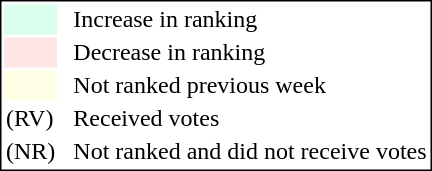<table style="border:1px solid black;">
<tr>
<td style="background:#D8FFEB; width:20px;"></td>
<td> </td>
<td>Increase in ranking</td>
</tr>
<tr>
<td style="background:#FFE6E6; width:20px;"></td>
<td> </td>
<td>Decrease in ranking</td>
</tr>
<tr>
<td style="background:#FFFFE6; width:20px;"></td>
<td> </td>
<td>Not ranked previous week</td>
</tr>
<tr>
<td>(RV)</td>
<td> </td>
<td>Received votes</td>
</tr>
<tr>
<td>(NR)</td>
<td> </td>
<td>Not ranked and did not receive votes</td>
</tr>
</table>
